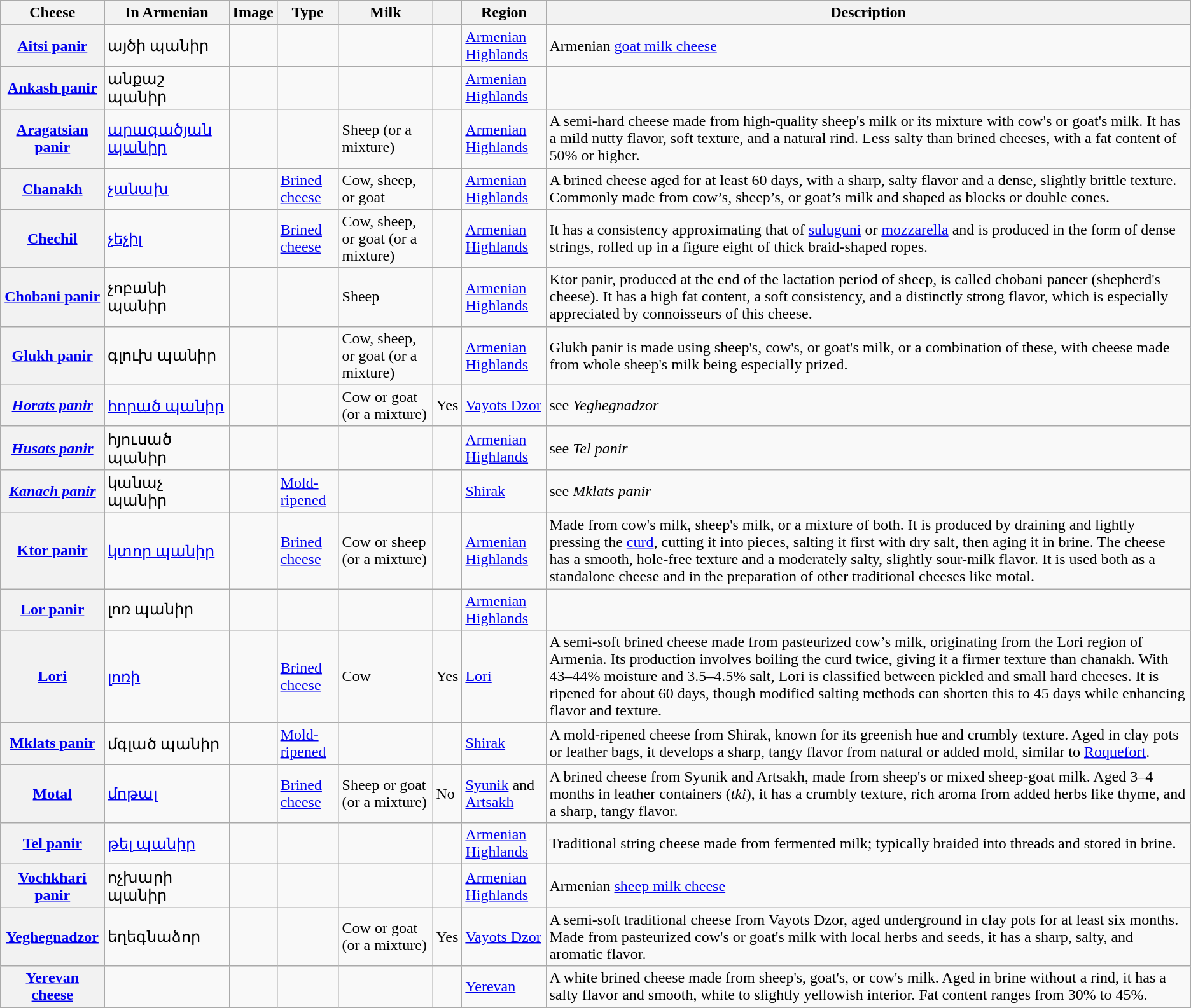<table class="wikitable sortable plainrowheaders">
<tr>
<th>Cheese</th>
<th>In Armenian</th>
<th>Image</th>
<th>Type</th>
<th>Milk</th>
<th></th>
<th>Region</th>
<th>Description</th>
</tr>
<tr>
<th scope="row"><a href='#'>Aitsi panir</a></th>
<td>այծի պանիր</td>
<td></td>
<td></td>
<td></td>
<td></td>
<td><a href='#'>Armenian Highlands</a></td>
<td>Armenian <a href='#'>goat milk cheese</a></td>
</tr>
<tr>
<th scope="row"><a href='#'>Ankash panir</a></th>
<td>անքաշ պանիր</td>
<td></td>
<td></td>
<td></td>
<td></td>
<td><a href='#'>Armenian Highlands</a></td>
<td></td>
</tr>
<tr>
<th scope="row"><a href='#'>Aragatsian panir</a></th>
<td><a href='#'>արագածյան պանիր</a></td>
<td></td>
<td></td>
<td>Sheep (or a mixture)</td>
<td></td>
<td><a href='#'>Armenian Highlands</a></td>
<td>A semi-hard cheese made from high-quality sheep's milk or its mixture with cow's or goat's milk. It has a mild nutty flavor, soft texture, and a natural rind. Less salty than brined cheeses, with a fat content of 50% or higher.</td>
</tr>
<tr>
<th scope="row"><a href='#'>Chanakh</a></th>
<td><a href='#'>չանախ</a></td>
<td></td>
<td><a href='#'>Brined cheese</a></td>
<td>Cow, sheep, or goat</td>
<td></td>
<td><a href='#'>Armenian Highlands</a></td>
<td>A brined cheese aged for at least 60 days, with a sharp, salty flavor and a dense, slightly brittle texture. Commonly made from cow’s, sheep’s, or goat’s milk and shaped as blocks or double cones.</td>
</tr>
<tr>
<th scope="row"><a href='#'>Chechil</a></th>
<td><a href='#'>չեչիլ</a></td>
<td></td>
<td><a href='#'>Brined cheese</a></td>
<td>Cow, sheep, or goat (or a mixture)</td>
<td></td>
<td><a href='#'>Armenian Highlands</a></td>
<td>It has a consistency approximating that of <a href='#'>suluguni</a> or <a href='#'>mozzarella</a> and is produced in the form of dense strings, rolled up in a figure eight of thick braid-shaped ropes.</td>
</tr>
<tr>
<th scope="row"><a href='#'>Chobani panir</a></th>
<td>չոբանի պանիր</td>
<td></td>
<td></td>
<td>Sheep</td>
<td></td>
<td><a href='#'>Armenian Highlands</a></td>
<td>Ktor panir, produced at the end of the lactation period of sheep, is called chobani paneer (shepherd's cheese). It has a high fat content, a soft consistency, and a distinctly strong flavor, which is especially appreciated by connoisseurs of this cheese.</td>
</tr>
<tr>
<th scope="row"><a href='#'>Glukh panir</a></th>
<td>գլուխ պանիր</td>
<td></td>
<td></td>
<td>Cow, sheep, or goat (or a mixture)</td>
<td></td>
<td><a href='#'>Armenian Highlands</a></td>
<td>Glukh panir is made using sheep's, cow's, or goat's milk, or a combination of these, with cheese made from whole sheep's milk being especially prized.</td>
</tr>
<tr>
<th scope="row"><em><a href='#'>Horats panir</a></em></th>
<td><a href='#'>հորած պանիր</a></td>
<td></td>
<td></td>
<td>Cow or goat (or a mixture)</td>
<td>Yes</td>
<td><a href='#'>Vayots Dzor</a></td>
<td>see <em>Yeghegnadzor</em></td>
</tr>
<tr>
<th scope="row"><em><a href='#'>Husats panir</a></em></th>
<td>հյուսած պանիր</td>
<td></td>
<td></td>
<td></td>
<td></td>
<td><a href='#'>Armenian Highlands</a></td>
<td>see <em>Tel panir</em></td>
</tr>
<tr>
<th scope="row"><em><a href='#'>Kanach panir</a></em></th>
<td>կանաչ պանիր</td>
<td></td>
<td><a href='#'>Mold-ripened</a></td>
<td></td>
<td></td>
<td><a href='#'>Shirak</a></td>
<td>see <em>Mklats panir</em></td>
</tr>
<tr>
<th scope="row"><a href='#'>Ktor panir</a></th>
<td><a href='#'>կտոր պանիր</a></td>
<td></td>
<td><a href='#'>Brined cheese</a></td>
<td>Cow or sheep (or a mixture)</td>
<td></td>
<td><a href='#'>Armenian Highlands</a></td>
<td>Made from cow's milk, sheep's milk, or a mixture of both. It is produced by draining and lightly pressing the <a href='#'>curd</a>, cutting it into pieces, salting it first with dry salt, then aging it in brine. The cheese has a smooth, hole-free texture and a moderately salty, slightly sour-milk flavor. It is used both as a standalone cheese and in the preparation of other traditional cheeses like motal.</td>
</tr>
<tr>
<th scope="row"><a href='#'>Lor panir</a></th>
<td>լոռ պանիր</td>
<td></td>
<td></td>
<td></td>
<td></td>
<td><a href='#'>Armenian Highlands</a></td>
<td></td>
</tr>
<tr>
<th scope="row"><a href='#'>Lori</a></th>
<td><a href='#'>լոռի</a></td>
<td></td>
<td><a href='#'>Brined cheese</a></td>
<td>Cow</td>
<td>Yes</td>
<td><a href='#'>Lori</a></td>
<td>A semi-soft brined cheese made from pasteurized cow’s milk, originating from the Lori region of Armenia. Its production involves boiling the curd twice, giving it a firmer texture than chanakh. With 43–44% moisture and 3.5–4.5% salt, Lori is classified between pickled and small hard cheeses. It is ripened for about 60 days, though modified salting methods can shorten this to 45 days while enhancing flavor and texture.</td>
</tr>
<tr>
<th scope="row"><a href='#'>Mklats panir</a></th>
<td>մգլած պանիր</td>
<td></td>
<td><a href='#'>Mold-ripened</a></td>
<td></td>
<td></td>
<td><a href='#'>Shirak</a></td>
<td>A mold-ripened cheese from Shirak, known for its greenish hue and crumbly texture. Aged in clay pots or leather bags, it develops a sharp, tangy flavor from natural or added mold, similar to <a href='#'>Roquefort</a>.</td>
</tr>
<tr>
<th scope="row"><a href='#'>Motal</a></th>
<td><a href='#'>մոթալ</a></td>
<td></td>
<td><a href='#'>Brined cheese</a></td>
<td>Sheep or goat (or a mixture)</td>
<td>No</td>
<td><a href='#'>Syunik</a> and <a href='#'>Artsakh</a></td>
<td>A brined cheese from Syunik and Artsakh, made from sheep's or mixed sheep-goat milk. Aged 3–4 months in leather containers (<em>tki</em>), it has a crumbly texture, rich aroma from added herbs like thyme, and a sharp, tangy flavor.</td>
</tr>
<tr>
<th scope="row"><a href='#'>Tel panir</a></th>
<td><a href='#'>թել պանիր</a></td>
<td></td>
<td></td>
<td></td>
<td></td>
<td><a href='#'>Armenian Highlands</a></td>
<td>Traditional string cheese made from fermented milk; typically braided into threads and stored in brine.</td>
</tr>
<tr>
<th scope="row"><a href='#'>Vochkhari panir</a></th>
<td>ոչխարի պանիր</td>
<td></td>
<td></td>
<td></td>
<td></td>
<td><a href='#'>Armenian Highlands</a></td>
<td>Armenian <a href='#'>sheep milk cheese</a></td>
</tr>
<tr>
<th scope="row"><a href='#'>Yeghegnadzor</a></th>
<td>եղեգնաձոր</td>
<td></td>
<td></td>
<td>Cow or goat (or a mixture)</td>
<td>Yes</td>
<td><a href='#'>Vayots Dzor</a></td>
<td>A semi-soft traditional cheese from Vayots Dzor, aged underground in clay pots for at least six months. Made from pasteurized cow's or goat's milk with local herbs and seeds, it has a sharp, salty, and aromatic flavor.</td>
</tr>
<tr>
<th scope="row"><a href='#'>Yerevan cheese</a></th>
<td></td>
<td></td>
<td></td>
<td></td>
<td></td>
<td><a href='#'>Yerevan</a></td>
<td>A white brined cheese made from sheep's, goat's, or cow's milk. Aged in brine without a rind, it has a salty flavor and smooth, white to slightly yellowish interior. Fat content ranges from 30% to 45%.</td>
</tr>
</table>
